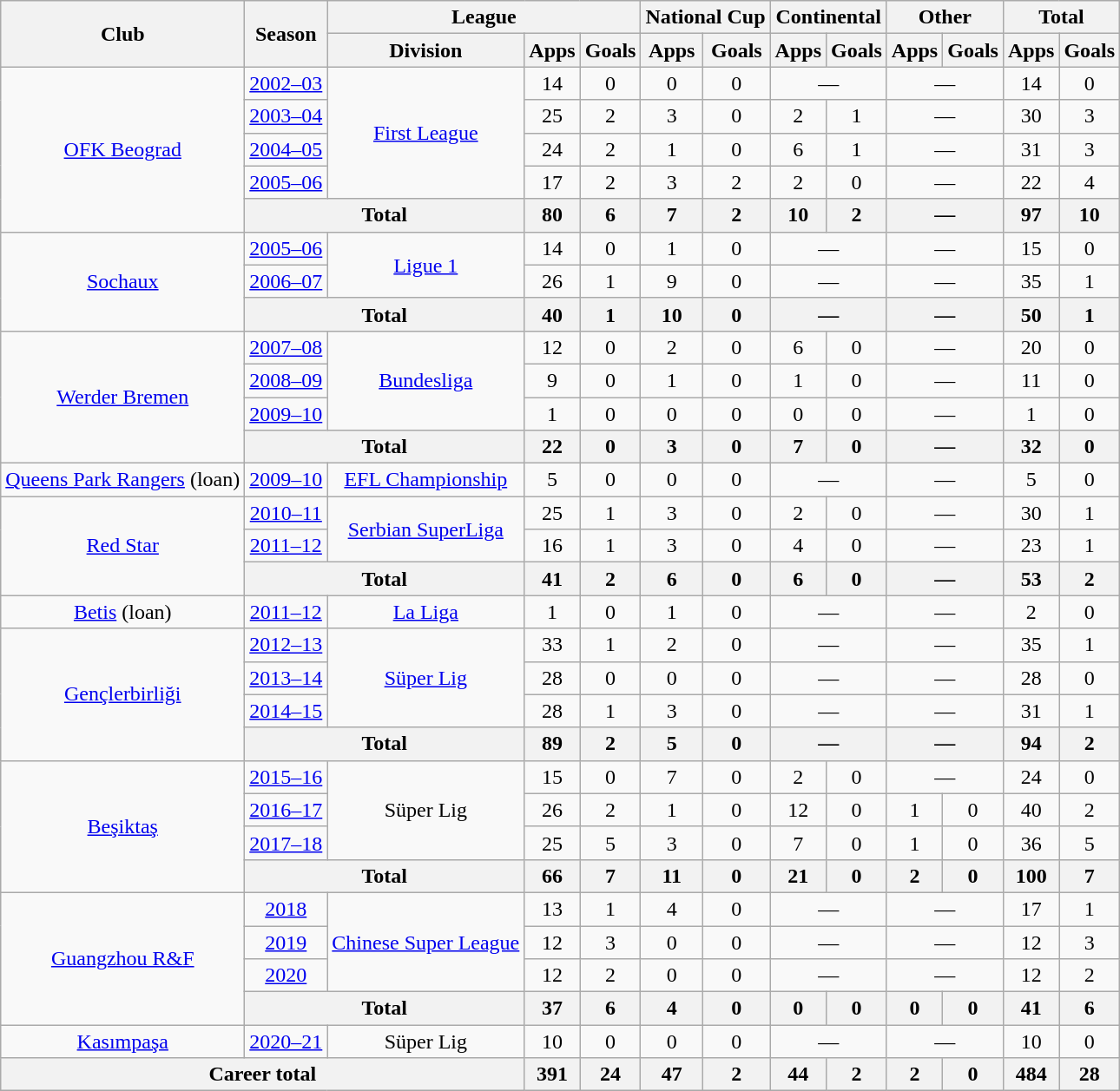<table class="wikitable" style="text-align: center">
<tr>
<th rowspan="2">Club</th>
<th rowspan="2">Season</th>
<th colspan="3">League</th>
<th colspan="2">National Cup</th>
<th colspan="2">Continental</th>
<th colspan="2">Other</th>
<th colspan="2">Total</th>
</tr>
<tr>
<th>Division</th>
<th>Apps</th>
<th>Goals</th>
<th>Apps</th>
<th>Goals</th>
<th>Apps</th>
<th>Goals</th>
<th>Apps</th>
<th>Goals</th>
<th>Apps</th>
<th>Goals</th>
</tr>
<tr>
<td rowspan="5"><a href='#'>OFK Beograd</a></td>
<td><a href='#'>2002–03</a></td>
<td rowspan="4"><a href='#'>First League</a></td>
<td>14</td>
<td>0</td>
<td>0</td>
<td>0</td>
<td colspan="2">—</td>
<td colspan="2">—</td>
<td>14</td>
<td>0</td>
</tr>
<tr>
<td><a href='#'>2003–04</a></td>
<td>25</td>
<td>2</td>
<td>3</td>
<td>0</td>
<td>2</td>
<td>1</td>
<td colspan="2">—</td>
<td>30</td>
<td>3</td>
</tr>
<tr>
<td><a href='#'>2004–05</a></td>
<td>24</td>
<td>2</td>
<td>1</td>
<td>0</td>
<td>6</td>
<td>1</td>
<td colspan="2">—</td>
<td>31</td>
<td>3</td>
</tr>
<tr>
<td><a href='#'>2005–06</a></td>
<td>17</td>
<td>2</td>
<td>3</td>
<td>2</td>
<td>2</td>
<td>0</td>
<td colspan="2">—</td>
<td>22</td>
<td>4</td>
</tr>
<tr>
<th colspan="2">Total</th>
<th>80</th>
<th>6</th>
<th>7</th>
<th>2</th>
<th>10</th>
<th>2</th>
<th colspan="2">—</th>
<th>97</th>
<th>10</th>
</tr>
<tr>
<td rowspan="3"><a href='#'>Sochaux</a></td>
<td><a href='#'>2005–06</a></td>
<td rowspan="2"><a href='#'>Ligue 1</a></td>
<td>14</td>
<td>0</td>
<td>1</td>
<td>0</td>
<td colspan="2">—</td>
<td colspan="2">—</td>
<td>15</td>
<td>0</td>
</tr>
<tr>
<td><a href='#'>2006–07</a></td>
<td>26</td>
<td>1</td>
<td>9</td>
<td>0</td>
<td colspan="2">—</td>
<td colspan="2">—</td>
<td>35</td>
<td>1</td>
</tr>
<tr>
<th colspan="2">Total</th>
<th>40</th>
<th>1</th>
<th>10</th>
<th>0</th>
<th colspan="2">—</th>
<th colspan="2">—</th>
<th>50</th>
<th>1</th>
</tr>
<tr>
<td rowspan="4"><a href='#'>Werder Bremen</a></td>
<td><a href='#'>2007–08</a></td>
<td rowspan="3"><a href='#'>Bundesliga</a></td>
<td>12</td>
<td>0</td>
<td>2</td>
<td>0</td>
<td>6</td>
<td>0</td>
<td colspan="2">—</td>
<td>20</td>
<td>0</td>
</tr>
<tr>
<td><a href='#'>2008–09</a></td>
<td>9</td>
<td>0</td>
<td>1</td>
<td>0</td>
<td>1</td>
<td>0</td>
<td colspan="2">—</td>
<td>11</td>
<td>0</td>
</tr>
<tr>
<td><a href='#'>2009–10</a></td>
<td>1</td>
<td>0</td>
<td>0</td>
<td>0</td>
<td>0</td>
<td>0</td>
<td colspan="2">—</td>
<td>1</td>
<td>0</td>
</tr>
<tr>
<th colspan="2">Total</th>
<th>22</th>
<th>0</th>
<th>3</th>
<th>0</th>
<th>7</th>
<th>0</th>
<th colspan="2">—</th>
<th>32</th>
<th>0</th>
</tr>
<tr>
<td><a href='#'>Queens Park Rangers</a> (loan)</td>
<td><a href='#'>2009–10</a></td>
<td><a href='#'>EFL Championship</a></td>
<td>5</td>
<td>0</td>
<td>0</td>
<td>0</td>
<td colspan="2">—</td>
<td colspan="2">—</td>
<td>5</td>
<td>0</td>
</tr>
<tr>
<td rowspan="3"><a href='#'>Red Star</a></td>
<td><a href='#'>2010–11</a></td>
<td rowspan="2"><a href='#'>Serbian SuperLiga</a></td>
<td>25</td>
<td>1</td>
<td>3</td>
<td>0</td>
<td>2</td>
<td>0</td>
<td colspan="2">—</td>
<td>30</td>
<td>1</td>
</tr>
<tr>
<td><a href='#'>2011–12</a></td>
<td>16</td>
<td>1</td>
<td>3</td>
<td>0</td>
<td>4</td>
<td>0</td>
<td colspan="2">—</td>
<td>23</td>
<td>1</td>
</tr>
<tr>
<th colspan="2">Total</th>
<th>41</th>
<th>2</th>
<th>6</th>
<th>0</th>
<th>6</th>
<th>0</th>
<th colspan="2">—</th>
<th>53</th>
<th>2</th>
</tr>
<tr>
<td><a href='#'>Betis</a> (loan)</td>
<td><a href='#'>2011–12</a></td>
<td><a href='#'>La Liga</a></td>
<td>1</td>
<td>0</td>
<td>1</td>
<td>0</td>
<td colspan="2">—</td>
<td colspan="2">—</td>
<td>2</td>
<td>0</td>
</tr>
<tr>
<td rowspan="4"><a href='#'>Gençlerbirliği</a></td>
<td><a href='#'>2012–13</a></td>
<td rowspan="3"><a href='#'>Süper Lig</a></td>
<td>33</td>
<td>1</td>
<td>2</td>
<td>0</td>
<td colspan="2">—</td>
<td colspan="2">—</td>
<td>35</td>
<td>1</td>
</tr>
<tr>
<td><a href='#'>2013–14</a></td>
<td>28</td>
<td>0</td>
<td>0</td>
<td>0</td>
<td colspan="2">—</td>
<td colspan="2">—</td>
<td>28</td>
<td>0</td>
</tr>
<tr>
<td><a href='#'>2014–15</a></td>
<td>28</td>
<td>1</td>
<td>3</td>
<td>0</td>
<td colspan="2">—</td>
<td colspan="2">—</td>
<td>31</td>
<td>1</td>
</tr>
<tr>
<th colspan="2">Total</th>
<th>89</th>
<th>2</th>
<th>5</th>
<th>0</th>
<th colspan="2">—</th>
<th colspan="2">—</th>
<th>94</th>
<th>2</th>
</tr>
<tr>
<td rowspan="4"><a href='#'>Beşiktaş</a></td>
<td><a href='#'>2015–16</a></td>
<td rowspan="3">Süper Lig</td>
<td>15</td>
<td>0</td>
<td>7</td>
<td>0</td>
<td>2</td>
<td>0</td>
<td colspan="2">—</td>
<td>24</td>
<td>0</td>
</tr>
<tr>
<td><a href='#'>2016–17</a></td>
<td>26</td>
<td>2</td>
<td>1</td>
<td>0</td>
<td>12</td>
<td>0</td>
<td>1</td>
<td>0</td>
<td>40</td>
<td>2</td>
</tr>
<tr>
<td><a href='#'>2017–18</a></td>
<td>25</td>
<td>5</td>
<td>3</td>
<td>0</td>
<td>7</td>
<td>0</td>
<td>1</td>
<td>0</td>
<td>36</td>
<td>5</td>
</tr>
<tr>
<th colspan="2">Total</th>
<th>66</th>
<th>7</th>
<th>11</th>
<th>0</th>
<th>21</th>
<th>0</th>
<th>2</th>
<th>0</th>
<th>100</th>
<th>7</th>
</tr>
<tr>
<td rowspan="4"><a href='#'>Guangzhou R&F</a></td>
<td><a href='#'>2018</a></td>
<td rowspan="3"><a href='#'>Chinese Super League</a></td>
<td>13</td>
<td>1</td>
<td>4</td>
<td>0</td>
<td colspan="2">—</td>
<td colspan="2">—</td>
<td>17</td>
<td>1</td>
</tr>
<tr>
<td><a href='#'>2019</a></td>
<td>12</td>
<td>3</td>
<td>0</td>
<td>0</td>
<td colspan="2">—</td>
<td colspan="2">—</td>
<td>12</td>
<td>3</td>
</tr>
<tr>
<td><a href='#'>2020</a></td>
<td>12</td>
<td>2</td>
<td>0</td>
<td>0</td>
<td colspan="2">—</td>
<td colspan="2">—</td>
<td>12</td>
<td>2</td>
</tr>
<tr>
<th colspan="2">Total</th>
<th>37</th>
<th>6</th>
<th>4</th>
<th>0</th>
<th>0</th>
<th>0</th>
<th>0</th>
<th>0</th>
<th>41</th>
<th>6</th>
</tr>
<tr>
<td><a href='#'>Kasımpaşa</a></td>
<td><a href='#'>2020–21</a></td>
<td>Süper Lig</td>
<td>10</td>
<td>0</td>
<td>0</td>
<td>0</td>
<td colspan="2">—</td>
<td colspan="2">—</td>
<td>10</td>
<td>0</td>
</tr>
<tr>
<th colspan="3">Career total</th>
<th>391</th>
<th>24</th>
<th>47</th>
<th>2</th>
<th>44</th>
<th>2</th>
<th>2</th>
<th>0</th>
<th>484</th>
<th>28</th>
</tr>
</table>
